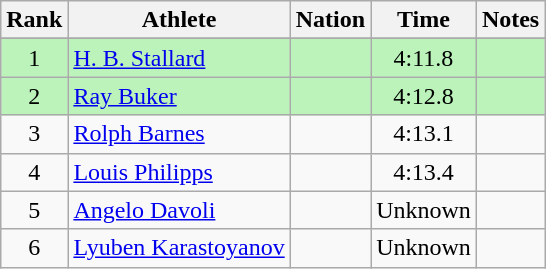<table class="wikitable sortable" style="text-align:center">
<tr>
<th>Rank</th>
<th>Athlete</th>
<th>Nation</th>
<th>Time</th>
<th>Notes</th>
</tr>
<tr>
</tr>
<tr bgcolor=bbf3bb>
<td>1</td>
<td align=left><a href='#'>H. B. Stallard</a></td>
<td align=left></td>
<td>4:11.8</td>
<td></td>
</tr>
<tr bgcolor=bbf3bb>
<td>2</td>
<td align=left><a href='#'>Ray Buker</a></td>
<td align=left></td>
<td>4:12.8</td>
<td></td>
</tr>
<tr>
<td>3</td>
<td align=left><a href='#'>Rolph Barnes</a></td>
<td align=left></td>
<td>4:13.1</td>
<td></td>
</tr>
<tr>
<td>4</td>
<td align=left><a href='#'>Louis Philipps</a></td>
<td align=left></td>
<td>4:13.4</td>
<td></td>
</tr>
<tr>
<td>5</td>
<td align=left><a href='#'>Angelo Davoli</a></td>
<td align=left></td>
<td data-sort-value=5:17.0>Unknown</td>
<td></td>
</tr>
<tr>
<td>6</td>
<td align=left><a href='#'>Lyuben Karastoyanov</a></td>
<td align=left></td>
<td data-sort-value=6:17.0>Unknown</td>
<td></td>
</tr>
</table>
